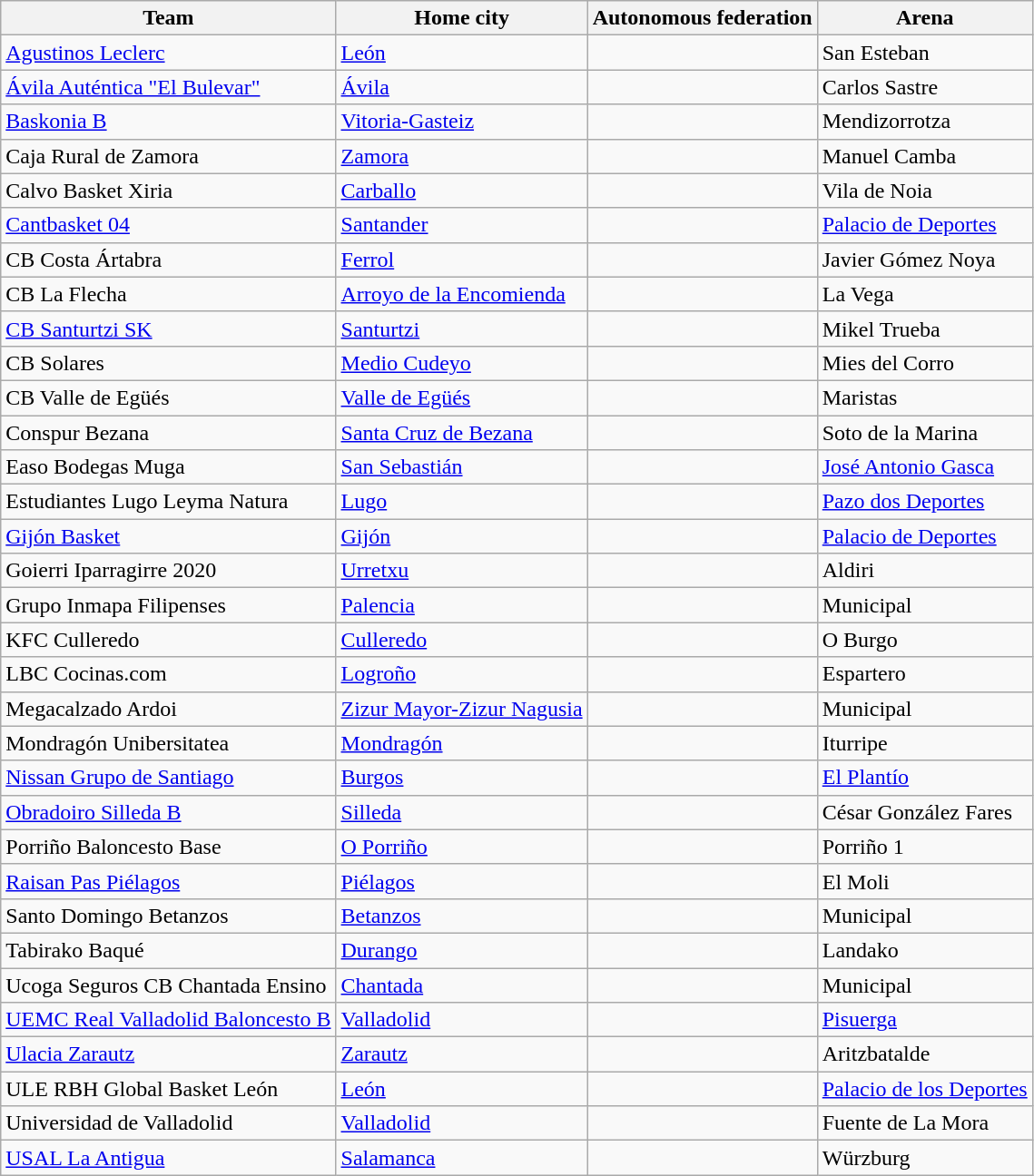<table class="wikitable sortable">
<tr>
<th>Team</th>
<th>Home city</th>
<th>Autonomous federation</th>
<th>Arena</th>
</tr>
<tr>
<td><a href='#'>Agustinos Leclerc</a></td>
<td><a href='#'>León</a></td>
<td></td>
<td>San Esteban</td>
</tr>
<tr>
<td><a href='#'>Ávila Auténtica "El Bulevar"</a></td>
<td><a href='#'>Ávila</a></td>
<td></td>
<td>Carlos Sastre</td>
</tr>
<tr>
<td><a href='#'>Baskonia B</a></td>
<td><a href='#'>Vitoria-Gasteiz</a></td>
<td></td>
<td>Mendizorrotza</td>
</tr>
<tr>
<td>Caja Rural de Zamora</td>
<td><a href='#'>Zamora</a></td>
<td></td>
<td>Manuel Camba</td>
</tr>
<tr>
<td>Calvo Basket Xiria</td>
<td><a href='#'>Carballo</a></td>
<td></td>
<td>Vila de Noia</td>
</tr>
<tr>
<td><a href='#'>Cantbasket 04</a></td>
<td><a href='#'>Santander</a></td>
<td></td>
<td><a href='#'>Palacio de Deportes</a></td>
</tr>
<tr>
<td>CB Costa Ártabra</td>
<td><a href='#'>Ferrol</a></td>
<td></td>
<td>Javier Gómez Noya</td>
</tr>
<tr>
<td>CB La Flecha</td>
<td><a href='#'>Arroyo de la Encomienda</a></td>
<td></td>
<td>La Vega</td>
</tr>
<tr>
<td><a href='#'>CB Santurtzi SK</a></td>
<td><a href='#'>Santurtzi</a></td>
<td></td>
<td>Mikel Trueba</td>
</tr>
<tr>
<td>CB Solares</td>
<td><a href='#'>Medio Cudeyo</a></td>
<td></td>
<td>Mies del Corro</td>
</tr>
<tr>
<td>CB Valle de Egüés</td>
<td><a href='#'>Valle de Egüés</a></td>
<td></td>
<td>Maristas</td>
</tr>
<tr>
<td>Conspur Bezana</td>
<td><a href='#'>Santa Cruz de Bezana</a></td>
<td></td>
<td>Soto de la Marina</td>
</tr>
<tr>
<td>Easo Bodegas Muga</td>
<td><a href='#'>San Sebastián</a></td>
<td></td>
<td><a href='#'>José Antonio Gasca</a></td>
</tr>
<tr>
<td>Estudiantes Lugo Leyma Natura</td>
<td><a href='#'>Lugo</a></td>
<td></td>
<td><a href='#'>Pazo dos Deportes</a></td>
</tr>
<tr>
<td><a href='#'>Gijón Basket</a></td>
<td><a href='#'>Gijón</a></td>
<td></td>
<td><a href='#'>Palacio de Deportes</a></td>
</tr>
<tr>
<td>Goierri Iparragirre 2020</td>
<td><a href='#'>Urretxu</a></td>
<td></td>
<td>Aldiri</td>
</tr>
<tr>
<td>Grupo Inmapa Filipenses</td>
<td><a href='#'>Palencia</a></td>
<td></td>
<td>Municipal</td>
</tr>
<tr>
<td>KFC Culleredo</td>
<td><a href='#'>Culleredo</a></td>
<td></td>
<td>O Burgo</td>
</tr>
<tr>
<td>LBC Cocinas.com</td>
<td><a href='#'>Logroño</a></td>
<td></td>
<td>Espartero</td>
</tr>
<tr>
<td>Megacalzado Ardoi</td>
<td><a href='#'>Zizur Mayor-Zizur Nagusia</a></td>
<td></td>
<td>Municipal</td>
</tr>
<tr>
<td>Mondragón Unibersitatea</td>
<td><a href='#'>Mondragón</a></td>
<td></td>
<td>Iturripe</td>
</tr>
<tr>
<td><a href='#'>Nissan Grupo de Santiago</a></td>
<td><a href='#'>Burgos</a></td>
<td></td>
<td><a href='#'>El Plantío</a></td>
</tr>
<tr>
<td><a href='#'>Obradoiro Silleda B</a></td>
<td><a href='#'>Silleda</a></td>
<td></td>
<td>César González Fares</td>
</tr>
<tr>
<td>Porriño Baloncesto Base</td>
<td><a href='#'>O Porriño</a></td>
<td></td>
<td>Porriño 1</td>
</tr>
<tr>
<td><a href='#'>Raisan Pas Piélagos</a></td>
<td><a href='#'>Piélagos</a></td>
<td></td>
<td>El Moli</td>
</tr>
<tr>
<td>Santo Domingo Betanzos</td>
<td><a href='#'>Betanzos</a></td>
<td></td>
<td>Municipal</td>
</tr>
<tr>
<td>Tabirako Baqué</td>
<td><a href='#'>Durango</a></td>
<td></td>
<td>Landako</td>
</tr>
<tr>
<td>Ucoga Seguros CB Chantada Ensino</td>
<td><a href='#'>Chantada</a></td>
<td></td>
<td>Municipal</td>
</tr>
<tr>
<td><a href='#'>UEMC Real Valladolid Baloncesto B</a></td>
<td><a href='#'>Valladolid</a></td>
<td></td>
<td><a href='#'>Pisuerga</a></td>
</tr>
<tr>
<td><a href='#'>Ulacia Zarautz</a></td>
<td><a href='#'>Zarautz</a></td>
<td></td>
<td>Aritzbatalde</td>
</tr>
<tr>
<td>ULE RBH Global Basket León</td>
<td><a href='#'>León</a></td>
<td></td>
<td><a href='#'>Palacio de los Deportes</a></td>
</tr>
<tr>
<td>Universidad de Valladolid</td>
<td><a href='#'>Valladolid</a></td>
<td></td>
<td>Fuente de La Mora</td>
</tr>
<tr>
<td><a href='#'>USAL La Antigua</a></td>
<td><a href='#'>Salamanca</a></td>
<td></td>
<td>Würzburg</td>
</tr>
</table>
